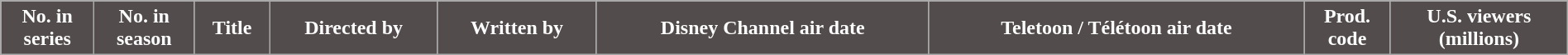<table class="wikitable plainrowheaders" style="width:100%">
<tr>
<th style="background:#534c4c; color:#fff; text-align:center;">No. in<br>series</th>
<th style="background:#534c4c; color:#fff; text-align:center;">No. in<br>season</th>
<th ! style="background:#534c4c; color:#fff; text-align:center;">Title</th>
<th ! style="background:#534c4c; color:#fff; text-align:center;">Directed by</th>
<th ! style="background:#534c4c; color:#fff; text-align:center;">Written by</th>
<th ! style="background:#534c4c; color:#fff; text-align:center;">Disney Channel air date</th>
<th ! style="background:#534c4c; color:#fff; text-align:center;">Teletoon / Télétoon air date</th>
<th ! style="background:#534c4c; color:#fff; text-align:center;">Prod.<br>code</th>
<th ! style="background:#534c4c; color:#fff; text-align:center;">U.S. viewers<br>(millions)<br>











</th>
</tr>
</table>
